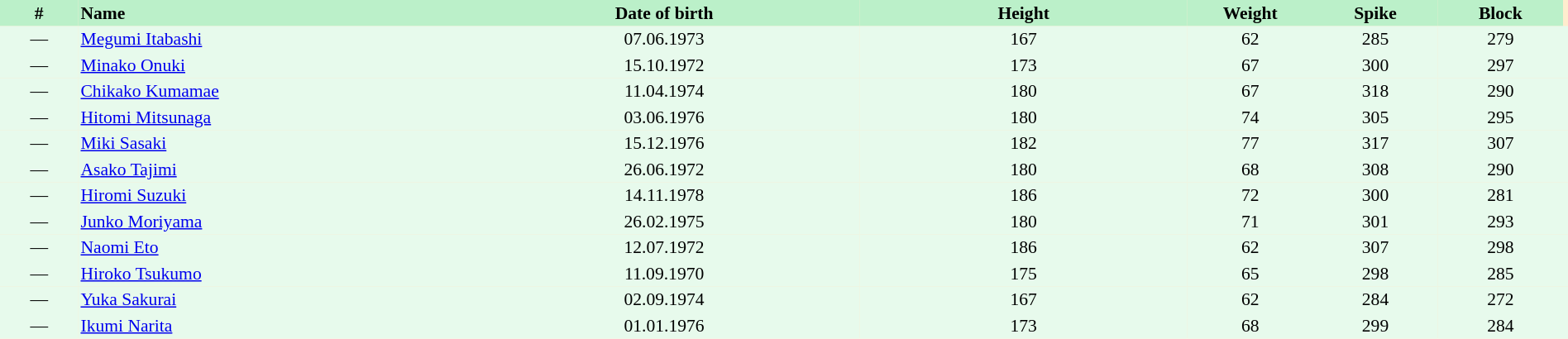<table border=0 cellpadding=2 cellspacing=0  |- bgcolor=#FFECCE style="text-align:center; font-size:90%;" width=100%>
<tr bgcolor=#BBF0C9>
<th width=5%>#</th>
<th width=25% align=left>Name</th>
<th width=25%>Date of birth</th>
<th width=21%>Height</th>
<th width=8%>Weight</th>
<th width=8%>Spike</th>
<th width=8%>Block</th>
</tr>
<tr bgcolor=#E7FAEC>
<td>—</td>
<td align=left><a href='#'>Megumi Itabashi</a></td>
<td>07.06.1973</td>
<td>167</td>
<td>62</td>
<td>285</td>
<td>279</td>
<td></td>
</tr>
<tr bgcolor=#E7FAEC>
<td>—</td>
<td align=left><a href='#'>Minako Onuki</a></td>
<td>15.10.1972</td>
<td>173</td>
<td>67</td>
<td>300</td>
<td>297</td>
<td></td>
</tr>
<tr bgcolor=#E7FAEC>
<td>—</td>
<td align=left><a href='#'>Chikako Kumamae</a></td>
<td>11.04.1974</td>
<td>180</td>
<td>67</td>
<td>318</td>
<td>290</td>
<td></td>
</tr>
<tr bgcolor=#E7FAEC>
<td>—</td>
<td align=left><a href='#'>Hitomi Mitsunaga</a></td>
<td>03.06.1976</td>
<td>180</td>
<td>74</td>
<td>305</td>
<td>295</td>
<td></td>
</tr>
<tr bgcolor=#E7FAEC>
<td>—</td>
<td align=left><a href='#'>Miki Sasaki</a></td>
<td>15.12.1976</td>
<td>182</td>
<td>77</td>
<td>317</td>
<td>307</td>
<td></td>
</tr>
<tr bgcolor=#E7FAEC>
<td>—</td>
<td align=left><a href='#'>Asako Tajimi</a></td>
<td>26.06.1972</td>
<td>180</td>
<td>68</td>
<td>308</td>
<td>290</td>
<td></td>
</tr>
<tr bgcolor=#E7FAEC>
<td>—</td>
<td align=left><a href='#'>Hiromi Suzuki</a></td>
<td>14.11.1978</td>
<td>186</td>
<td>72</td>
<td>300</td>
<td>281</td>
<td></td>
</tr>
<tr bgcolor=#E7FAEC>
<td>—</td>
<td align=left><a href='#'>Junko Moriyama</a></td>
<td>26.02.1975</td>
<td>180</td>
<td>71</td>
<td>301</td>
<td>293</td>
<td></td>
</tr>
<tr bgcolor=#E7FAEC>
<td>—</td>
<td align=left><a href='#'>Naomi Eto</a></td>
<td>12.07.1972</td>
<td>186</td>
<td>62</td>
<td>307</td>
<td>298</td>
<td></td>
</tr>
<tr bgcolor=#E7FAEC>
<td>—</td>
<td align=left><a href='#'>Hiroko Tsukumo</a></td>
<td>11.09.1970</td>
<td>175</td>
<td>65</td>
<td>298</td>
<td>285</td>
<td></td>
</tr>
<tr bgcolor=#E7FAEC>
<td>—</td>
<td align=left><a href='#'>Yuka Sakurai</a></td>
<td>02.09.1974</td>
<td>167</td>
<td>62</td>
<td>284</td>
<td>272</td>
<td></td>
</tr>
<tr bgcolor=#E7FAEC>
<td>—</td>
<td align=left><a href='#'>Ikumi Narita</a></td>
<td>01.01.1976</td>
<td>173</td>
<td>68</td>
<td>299</td>
<td>284</td>
<td></td>
</tr>
</table>
